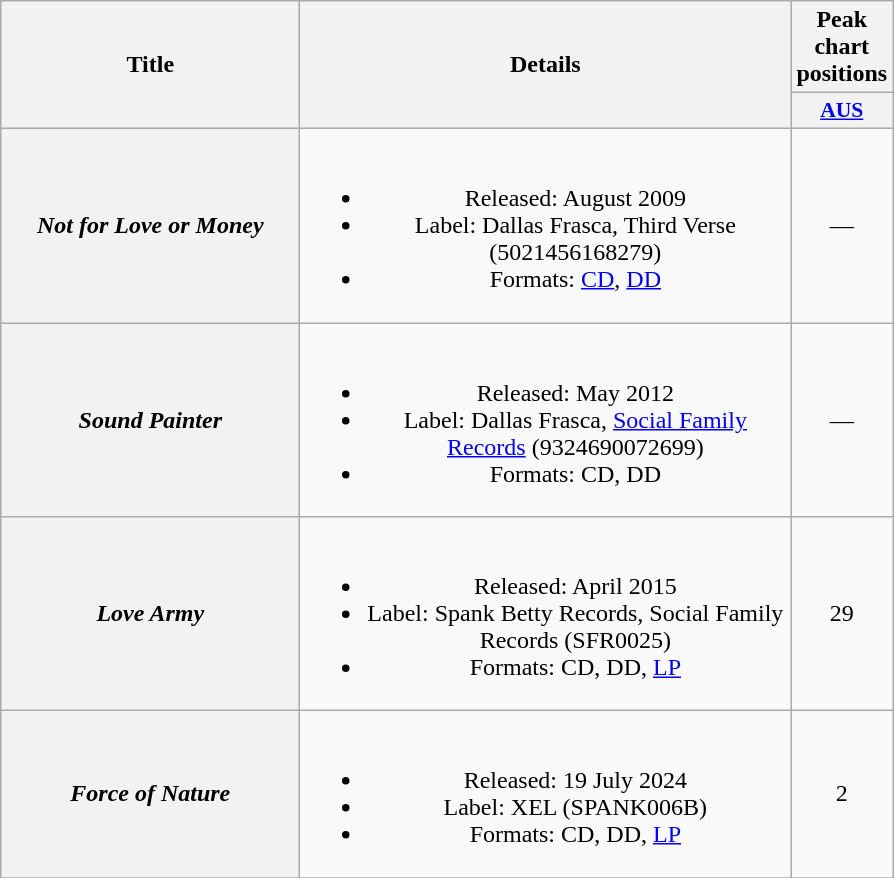<table class="wikitable plainrowheaders" style="text-align:center;">
<tr>
<th scope="col" rowspan="2" style="width:12em;">Title</th>
<th scope="col" rowspan="2" style="width:20em;">Details</th>
<th scope="col" colspan="1">Peak chart positions</th>
</tr>
<tr>
<th scope="col" style="width:3em;font-size:90%;"><a href='#'>AUS</a><br></th>
</tr>
<tr>
<th scope="row"><em>Not for Love or Money</em></th>
<td><br><ul><li>Released: August 2009</li><li>Label: Dallas Frasca, Third Verse (5021456168279)</li><li>Formats: <a href='#'>CD</a>, <a href='#'>DD</a></li></ul></td>
<td>—</td>
</tr>
<tr>
<th scope="row"><em>Sound Painter</em></th>
<td><br><ul><li>Released: May 2012</li><li>Label: Dallas Frasca, <a href='#'>Social Family Records</a> (9324690072699)</li><li>Formats: CD, DD</li></ul></td>
<td>—</td>
</tr>
<tr>
<th scope="row"><em>Love Army</em></th>
<td><br><ul><li>Released: April 2015</li><li>Label: Spank Betty Records, Social Family Records (SFR0025)</li><li>Formats: CD, DD, <a href='#'>LP</a></li></ul></td>
<td>29</td>
</tr>
<tr>
<th scope="row"><em>Force of Nature</em></th>
<td><br><ul><li>Released: 19 July 2024</li><li>Label: XEL (SPANK006B)</li><li>Formats: CD, DD, <a href='#'>LP</a></li></ul></td>
<td>2</td>
</tr>
<tr>
</tr>
</table>
